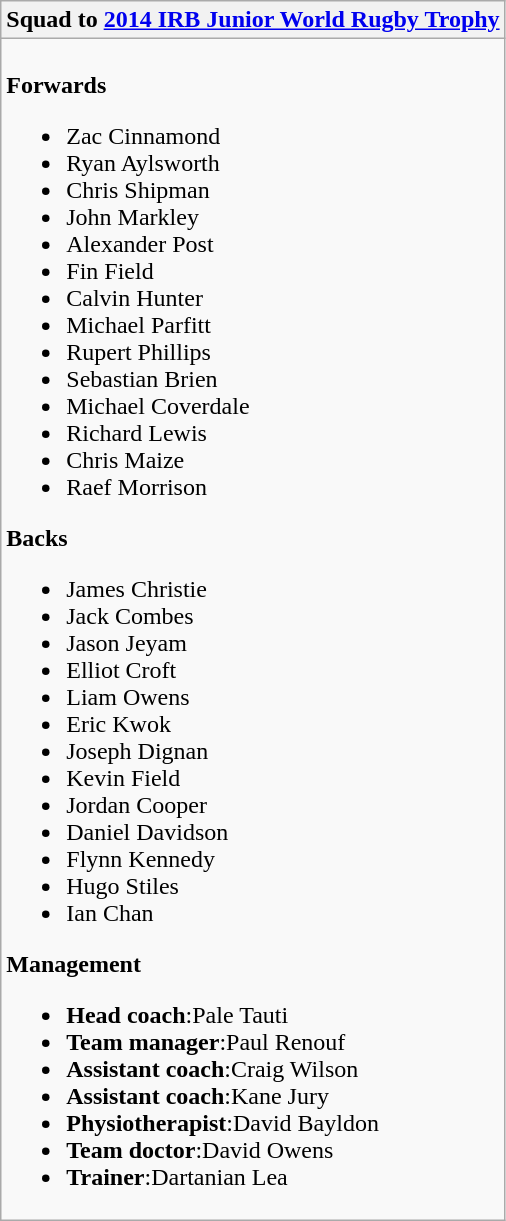<table class="wikitable collapsible collapsed">
<tr>
<th colspan=3><strong>Squad to <a href='#'>2014 IRB Junior World Rugby Trophy</a></strong></th>
</tr>
<tr>
<td><br>
<strong>Forwards</strong><ul><li>Zac Cinnamond</li><li>Ryan Aylsworth</li><li>Chris Shipman</li><li>John Markley</li><li>Alexander Post</li><li>Fin Field</li><li>Calvin Hunter</li><li>Michael Parfitt</li><li>Rupert Phillips</li><li>Sebastian Brien</li><li>Michael Coverdale</li><li>Richard Lewis</li><li>Chris Maize</li><li>Raef Morrison</li></ul>
<strong>Backs</strong><ul><li>James Christie</li><li>Jack Combes</li><li>Jason Jeyam</li><li>Elliot Croft</li><li>Liam Owens</li><li>Eric Kwok</li><li>Joseph Dignan</li><li>Kevin Field</li><li>Jordan Cooper</li><li>Daniel Davidson</li><li>Flynn Kennedy</li><li>Hugo Stiles</li><li>Ian Chan</li></ul>
<strong>Management</strong><ul><li><strong>Head coach</strong>:Pale Tauti</li><li><strong>Team manager</strong>:Paul Renouf</li><li><strong>Assistant coach</strong>:Craig Wilson</li><li><strong>Assistant coach</strong>:Kane Jury</li><li><strong>Physiotherapist</strong>:David Bayldon</li><li><strong>Team doctor</strong>:David Owens</li><li><strong>Trainer</strong>:Dartanian Lea</li></ul></td>
</tr>
</table>
